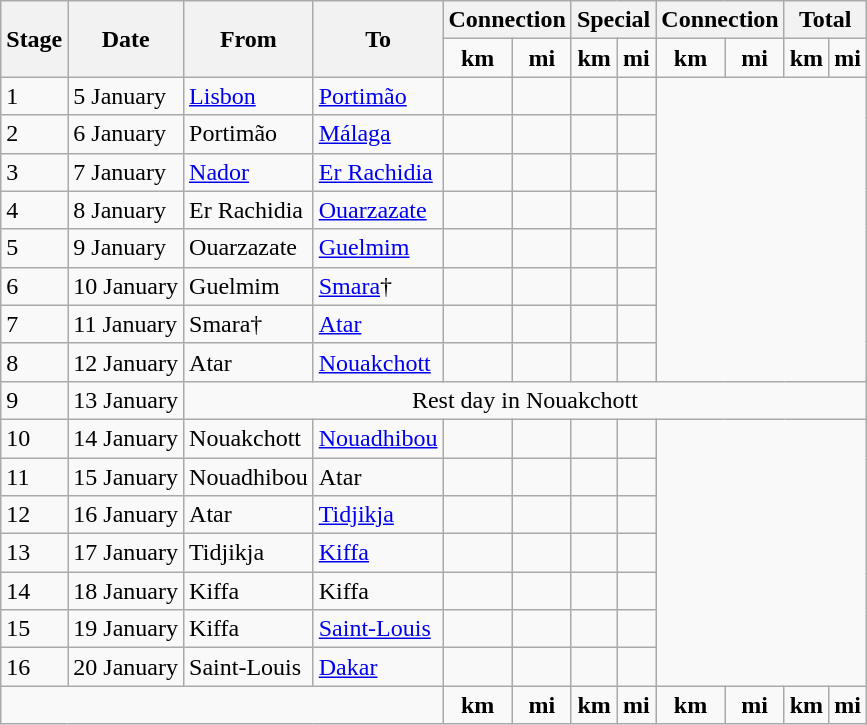<table class="wikitable">
<tr>
<th rowspan="2">Stage</th>
<th rowspan="2">Date</th>
<th rowspan="2">From</th>
<th rowspan="2">To</th>
<th colspan="2">Connection</th>
<th colspan="2">Special</th>
<th colspan="2">Connection</th>
<th colspan="2">Total</th>
</tr>
<tr style="text-align:center;">
<td><strong>km</strong></td>
<td style="text-align:center;"><strong>mi</strong></td>
<td style="text-align:center;"><strong>km</strong></td>
<td style="text-align:center;"><strong>mi</strong></td>
<td style="text-align:center;"><strong>km</strong></td>
<td style="text-align:center;"><strong>mi</strong></td>
<td style="text-align:center;"><strong>km</strong></td>
<td style="text-align:center;"><strong>mi</strong></td>
</tr>
<tr>
<td>1</td>
<td>5 January</td>
<td> <a href='#'>Lisbon</a></td>
<td> <a href='#'>Portimão</a></td>
<td></td>
<td></td>
<td></td>
<td></td>
</tr>
<tr>
<td>2</td>
<td>6 January</td>
<td> Portimão</td>
<td> <a href='#'>Málaga</a></td>
<td></td>
<td></td>
<td></td>
<td></td>
</tr>
<tr>
<td>3</td>
<td>7 January</td>
<td> <a href='#'>Nador</a></td>
<td> <a href='#'>Er Rachidia</a></td>
<td></td>
<td></td>
<td></td>
<td></td>
</tr>
<tr>
<td>4</td>
<td>8 January</td>
<td> Er Rachidia</td>
<td> <a href='#'>Ouarzazate</a></td>
<td></td>
<td></td>
<td></td>
<td></td>
</tr>
<tr>
<td>5</td>
<td>9 January</td>
<td> Ouarzazate</td>
<td> <a href='#'>Guelmim</a></td>
<td></td>
<td></td>
<td></td>
<td></td>
</tr>
<tr>
<td>6</td>
<td>10 January</td>
<td> Guelmim</td>
<td> <a href='#'>Smara</a>†</td>
<td></td>
<td></td>
<td></td>
<td></td>
</tr>
<tr>
<td>7</td>
<td>11 January</td>
<td> Smara†</td>
<td> <a href='#'>Atar</a></td>
<td></td>
<td></td>
<td></td>
<td></td>
</tr>
<tr>
<td>8</td>
<td>12 January</td>
<td> Atar</td>
<td> <a href='#'>Nouakchott</a></td>
<td></td>
<td></td>
<td></td>
<td></td>
</tr>
<tr>
<td>9</td>
<td>13 January</td>
<td colspan="10" style="text-align:center;">Rest day in Nouakchott</td>
</tr>
<tr>
<td>10</td>
<td>14 January</td>
<td> Nouakchott</td>
<td> <a href='#'>Nouadhibou</a></td>
<td></td>
<td></td>
<td></td>
<td></td>
</tr>
<tr>
<td>11</td>
<td>15 January</td>
<td> Nouadhibou</td>
<td> Atar</td>
<td></td>
<td></td>
<td></td>
<td></td>
</tr>
<tr>
<td>12</td>
<td>16 January</td>
<td> Atar</td>
<td> <a href='#'>Tidjikja</a></td>
<td></td>
<td></td>
<td></td>
<td></td>
</tr>
<tr>
<td>13</td>
<td>17 January</td>
<td> Tidjikja</td>
<td> <a href='#'>Kiffa</a></td>
<td></td>
<td></td>
<td></td>
<td></td>
</tr>
<tr>
<td>14</td>
<td>18 January</td>
<td> Kiffa</td>
<td> Kiffa</td>
<td></td>
<td></td>
<td></td>
<td></td>
</tr>
<tr>
<td>15</td>
<td>19 January</td>
<td> Kiffa</td>
<td> <a href='#'>Saint-Louis</a></td>
<td></td>
<td></td>
<td></td>
<td></td>
</tr>
<tr>
<td>16</td>
<td>20 January</td>
<td> Saint-Louis</td>
<td> <a href='#'>Dakar</a></td>
<td></td>
<td></td>
<td></td>
<td></td>
</tr>
<tr>
<td colspan="4"></td>
<td style="text-align:center;"><strong>km</strong></td>
<td style="text-align:center;"><strong>mi</strong></td>
<td style="text-align:center;"><strong>km</strong></td>
<td style="text-align:center;"><strong>mi</strong></td>
<td style="text-align:center;"><strong>km</strong></td>
<td style="text-align:center;"><strong>mi</strong></td>
<td style="text-align:center;"><strong>km</strong></td>
<td style="text-align:center;"><strong>mi</strong></td>
</tr>
</table>
